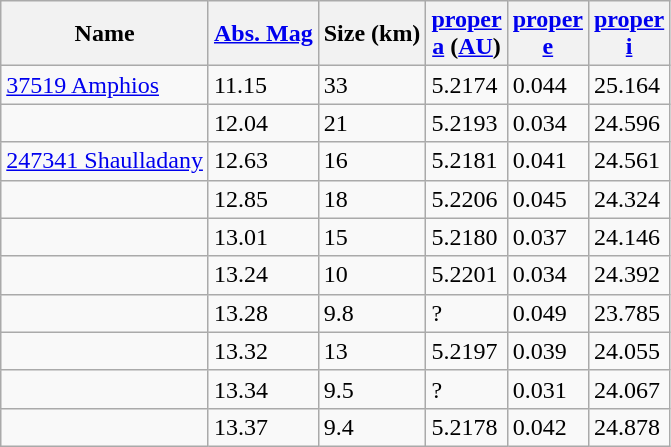<table class="wikitable sortable">
<tr>
<th>Name</th>
<th><a href='#'>Abs. Mag</a></th>
<th>Size (km)</th>
<th><a href='#'>proper<br>a</a> (<a href='#'>AU</a>)</th>
<th><a href='#'>proper<br>e</a></th>
<th><a href='#'>proper<br>i</a></th>
</tr>
<tr>
<td><a href='#'>37519 Amphios</a></td>
<td>11.15</td>
<td>33</td>
<td>5.2174</td>
<td>0.044</td>
<td>25.164</td>
</tr>
<tr>
<td></td>
<td>12.04</td>
<td>21</td>
<td>5.2193</td>
<td>0.034</td>
<td>24.596</td>
</tr>
<tr>
<td><a href='#'>247341 Shaulladany</a></td>
<td>12.63</td>
<td>16</td>
<td>5.2181</td>
<td>0.041</td>
<td>24.561</td>
</tr>
<tr>
<td></td>
<td>12.85</td>
<td>18</td>
<td>5.2206</td>
<td>0.045</td>
<td>24.324</td>
</tr>
<tr>
<td></td>
<td>13.01</td>
<td>15</td>
<td>5.2180</td>
<td>0.037</td>
<td>24.146</td>
</tr>
<tr>
<td></td>
<td>13.24</td>
<td>10</td>
<td>5.2201</td>
<td>0.034</td>
<td>24.392</td>
</tr>
<tr>
<td></td>
<td>13.28</td>
<td>9.8</td>
<td>?</td>
<td>0.049</td>
<td>23.785</td>
</tr>
<tr>
<td></td>
<td>13.32</td>
<td>13</td>
<td>5.2197</td>
<td>0.039</td>
<td>24.055</td>
</tr>
<tr>
<td></td>
<td>13.34</td>
<td>9.5</td>
<td>?</td>
<td>0.031</td>
<td>24.067</td>
</tr>
<tr>
<td></td>
<td>13.37</td>
<td>9.4</td>
<td>5.2178</td>
<td>0.042</td>
<td>24.878</td>
</tr>
</table>
